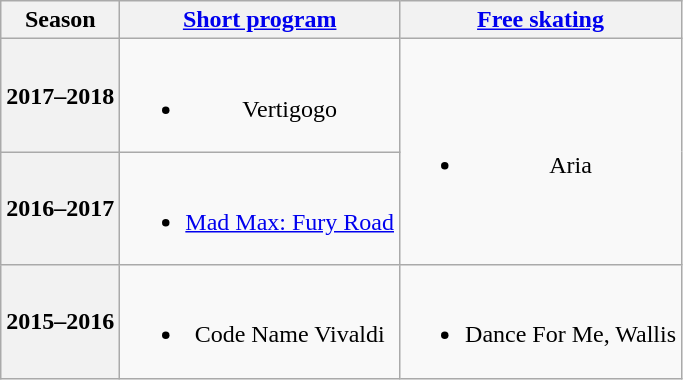<table class=wikitable style=text-align:center>
<tr>
<th>Season</th>
<th><a href='#'>Short program</a></th>
<th><a href='#'>Free skating</a></th>
</tr>
<tr>
<th>2017–2018 <br> </th>
<td><br><ul><li>Vertigogo <br></li></ul></td>
<td rowspan=2><br><ul><li>Aria <br></li></ul></td>
</tr>
<tr>
<th>2016–2017 <br> </th>
<td><br><ul><li><a href='#'>Mad Max: Fury Road</a> <br></li></ul></td>
</tr>
<tr>
<th>2015–2016 <br> </th>
<td><br><ul><li>Code Name Vivaldi <br></li></ul></td>
<td><br><ul><li>Dance For Me, Wallis <br></li></ul></td>
</tr>
</table>
